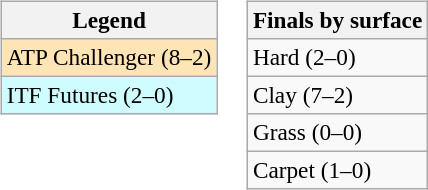<table>
<tr valign=top>
<td><br><table class=wikitable style=font-size:97%>
<tr>
<th>Legend</th>
</tr>
<tr bgcolor=moccasin>
<td>ATP Challenger (8–2)</td>
</tr>
<tr bgcolor=cffcff>
<td>ITF Futures (2–0)</td>
</tr>
</table>
</td>
<td><br><table class=wikitable style=font-size:97%>
<tr>
<th>Finals by surface</th>
</tr>
<tr>
<td>Hard (2–0)</td>
</tr>
<tr>
<td>Clay (7–2)</td>
</tr>
<tr>
<td>Grass (0–0)</td>
</tr>
<tr>
<td>Carpet (1–0)</td>
</tr>
</table>
</td>
</tr>
</table>
